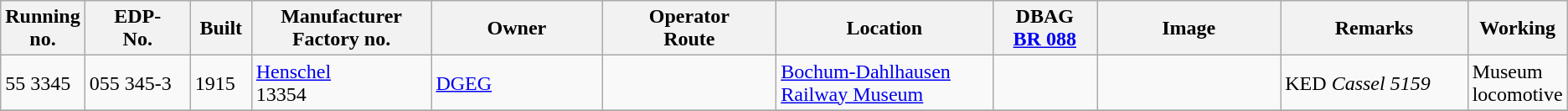<table class="wikitable" style="width="100%"; border:solid 1px #AAAAAA; background:#e3e3e3;">
<tr>
<th width="5%">Running<br>no.</th>
<th width="7%">EDP-<br>No.</th>
<th width="4%">Built</th>
<th width="12%">Manufacturer<br>Factory no.</th>
<th width="12%">Owner</th>
<th width="12%">Operator<br>Route</th>
<th width="15%">Location</th>
<th width="7%">DBAG<br><a href='#'>BR 088</a></th>
<th width="13%">Image</th>
<th width="20%">Remarks</th>
<th width="8%">Working</th>
</tr>
<tr>
<td>55 3345</td>
<td>055 345-3</td>
<td>1915</td>
<td><a href='#'>Henschel</a><br>13354</td>
<td><a href='#'>DGEG</a></td>
<td></td>
<td><a href='#'>Bochum-Dahlhausen Railway Museum</a></td>
<td></td>
<td></td>
<td>KED <em>Cassel 5159</em></td>
<td>Museum locomotive</td>
</tr>
<tr>
</tr>
</table>
